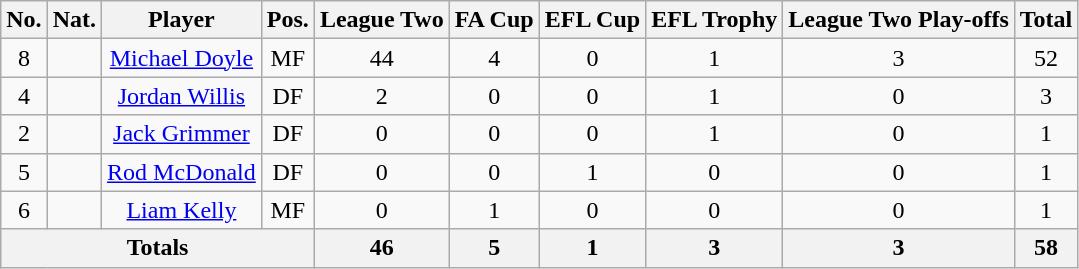<table class="wikitable sortable alternance" style="text-align:center">
<tr>
<th>No.</th>
<th>Nat.</th>
<th>Player</th>
<th>Pos.</th>
<th>League Two</th>
<th>FA Cup</th>
<th>EFL Cup</th>
<th>EFL Trophy</th>
<th>League Two Play-offs</th>
<th>Total</th>
</tr>
<tr>
<td>8</td>
<td></td>
<td><a href='#'>Michael Doyle</a></td>
<td>MF</td>
<td>44</td>
<td>4</td>
<td>0</td>
<td>1</td>
<td>3</td>
<td>52</td>
</tr>
<tr>
<td>4</td>
<td></td>
<td><a href='#'>Jordan Willis</a></td>
<td>DF</td>
<td>2</td>
<td>0</td>
<td>0</td>
<td>1</td>
<td>0</td>
<td>3</td>
</tr>
<tr>
<td>2</td>
<td></td>
<td><a href='#'>Jack Grimmer</a></td>
<td>DF</td>
<td>0</td>
<td>0</td>
<td>0</td>
<td>1</td>
<td>0</td>
<td>1</td>
</tr>
<tr>
<td>5</td>
<td></td>
<td><a href='#'>Rod McDonald</a></td>
<td>DF</td>
<td>0</td>
<td>0</td>
<td>1</td>
<td>0</td>
<td>0</td>
<td>1</td>
</tr>
<tr>
<td>6</td>
<td></td>
<td><a href='#'>Liam Kelly</a></td>
<td>MF</td>
<td>0</td>
<td>1</td>
<td>0</td>
<td>0</td>
<td>0</td>
<td>1</td>
</tr>
<tr class="sortbottom">
<th colspan="4">Totals</th>
<th>46</th>
<th>5</th>
<th>1</th>
<th>3</th>
<th>3</th>
<th>58</th>
</tr>
</table>
